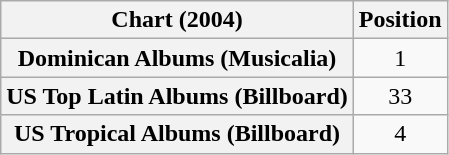<table class="wikitable plainrowheaders " style="text-align:center;">
<tr>
<th scope="col">Chart (2004)</th>
<th scope="col">Position</th>
</tr>
<tr>
<th scope="row">Dominican Albums (Musicalia)</th>
<td>1</td>
</tr>
<tr>
<th scope="row">US Top Latin Albums (Billboard)</th>
<td>33</td>
</tr>
<tr>
<th scope="row">US Tropical Albums (Billboard)</th>
<td>4</td>
</tr>
</table>
